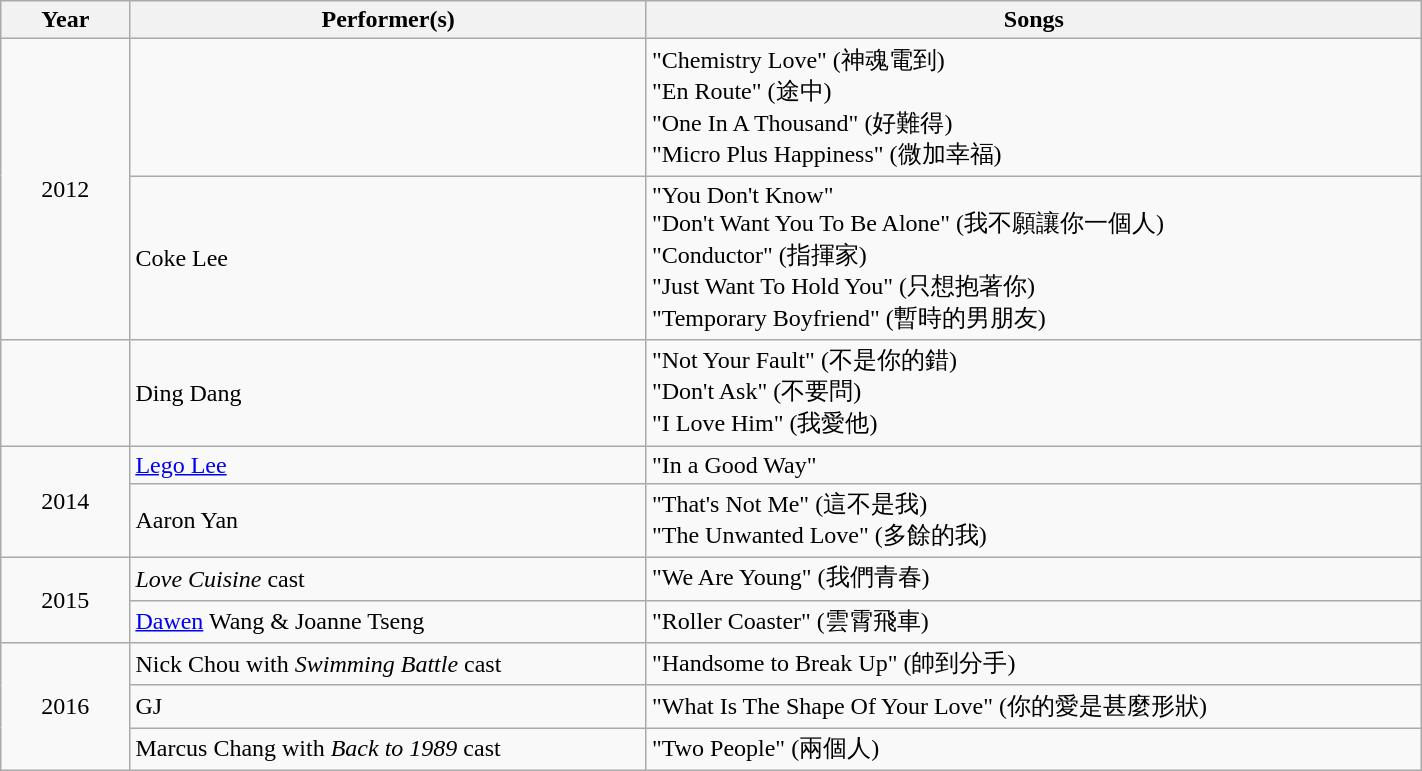<table class="wikitable" style="width:75%;">
<tr>
<th width="5%"><strong>Year</strong></th>
<th width="20%"><strong>Performer(s)</strong></th>
<th width="30%"><strong>Songs</strong></th>
</tr>
<tr>
<td rowspan=2 style="text-align:center;">2012</td>
<td></td>
<td>"Chemistry Love" (神魂電到)<br>"En Route" (途中)<br>"One In A Thousand" (好難得)<br>"Micro Plus Happiness" (微加幸福)</td>
</tr>
<tr>
<td>Coke Lee</td>
<td>"You Don't Know"<br>"Don't Want You To Be Alone" (我不願讓你一個人)<br>"Conductor" (指揮家)<br>"Just Want To Hold You" (只想抱著你)<br>"Temporary Boyfriend" (暫時的男朋友)</td>
</tr>
<tr>
<td></td>
<td>Ding Dang</td>
<td>"Not Your Fault" (不是你的錯)<br>"Don't Ask" (不要問)<br>"I Love Him" (我愛他)</td>
</tr>
<tr>
<td rowspan=2 style="text-align:center;">2014</td>
<td><a href='#'>Lego Lee</a></td>
<td>"In a Good Way"</td>
</tr>
<tr>
<td>Aaron Yan</td>
<td>"That's Not Me" (這不是我)<br>"The Unwanted Love" (多餘的我)</td>
</tr>
<tr>
<td rowspan=2 style="text-align:center;">2015</td>
<td><em>Love Cuisine</em> cast</td>
<td>"We Are Young" (我們青春)</td>
</tr>
<tr>
<td><a href='#'>Dawen</a> Wang & Joanne Tseng</td>
<td>"Roller Coaster" (雲霄飛車)</td>
</tr>
<tr>
<td rowspan=3 style="text-align:center;">2016</td>
<td>Nick Chou with <em>Swimming Battle</em> cast</td>
<td>"Handsome to Break Up" (帥到分手)</td>
</tr>
<tr>
<td>GJ</td>
<td>"What Is The Shape Of Your Love" (你的愛是甚麼形狀)</td>
</tr>
<tr>
<td>Marcus Chang  with <em>Back to 1989</em> cast</td>
<td>"Two People" (兩個人)</td>
</tr>
</table>
